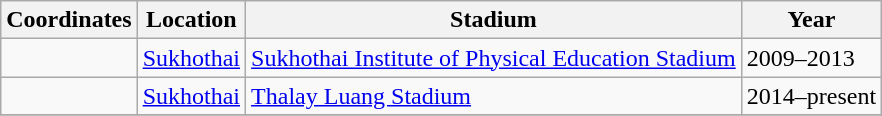<table class="wikitable sortable">
<tr>
<th>Coordinates</th>
<th>Location</th>
<th>Stadium</th>
<th>Year</th>
</tr>
<tr>
<td></td>
<td><a href='#'>Sukhothai</a></td>
<td><a href='#'>Sukhothai Institute of Physical Education Stadium</a></td>
<td>2009–2013</td>
</tr>
<tr>
<td></td>
<td><a href='#'>Sukhothai</a></td>
<td><a href='#'>Thalay Luang Stadium</a></td>
<td>2014–present</td>
</tr>
<tr>
</tr>
</table>
